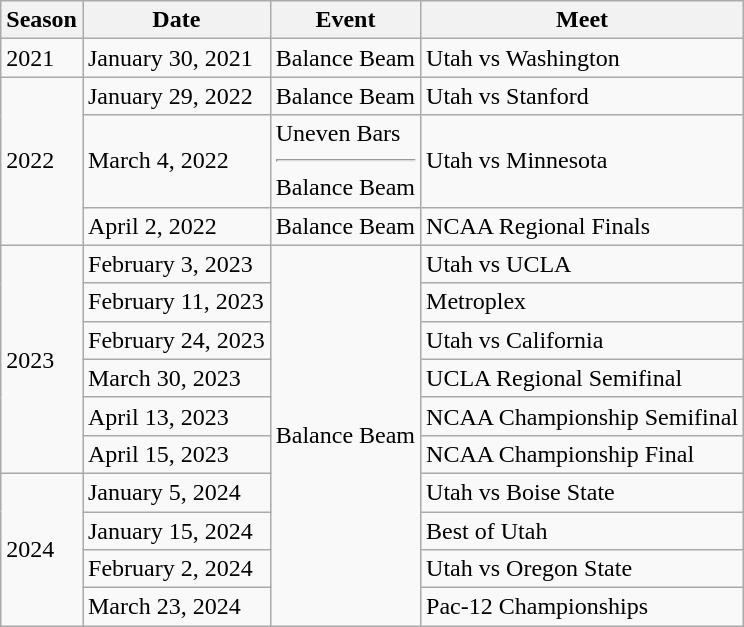<table class="wikitable">
<tr>
<th>Season</th>
<th>Date</th>
<th>Event</th>
<th>Meet</th>
</tr>
<tr>
<td rowspan="1">2021</td>
<td>January 30, 2021</td>
<td rowspan="1">Balance Beam</td>
<td>Utah vs Washington</td>
</tr>
<tr>
<td rowspan="3">2022</td>
<td>January 29, 2022</td>
<td>Balance Beam</td>
<td>Utah vs Stanford</td>
</tr>
<tr>
<td>March 4, 2022</td>
<td>Uneven Bars<hr>Balance Beam</td>
<td>Utah vs Minnesota</td>
</tr>
<tr>
<td>April 2, 2022</td>
<td rowspan="1">Balance Beam</td>
<td>NCAA Regional Finals</td>
</tr>
<tr>
<td rowspan="6">2023</td>
<td>February 3, 2023</td>
<td rowspan= "10">Balance Beam</td>
<td>Utah vs UCLA</td>
</tr>
<tr>
<td>February 11, 2023</td>
<td>Metroplex</td>
</tr>
<tr>
<td>February 24, 2023</td>
<td>Utah vs California</td>
</tr>
<tr>
<td>March 30, 2023</td>
<td>UCLA Regional Semifinal</td>
</tr>
<tr>
<td>April 13, 2023</td>
<td>NCAA Championship Semifinal</td>
</tr>
<tr>
<td>April 15, 2023</td>
<td>NCAA Championship Final</td>
</tr>
<tr>
<td rowspan="4">2024</td>
<td>January 5, 2024</td>
<td>Utah vs Boise State</td>
</tr>
<tr>
<td>January 15, 2024</td>
<td>Best of Utah</td>
</tr>
<tr>
<td>February 2, 2024</td>
<td>Utah vs Oregon State</td>
</tr>
<tr>
<td>March 23, 2024</td>
<td>Pac-12 Championships</td>
</tr>
</table>
